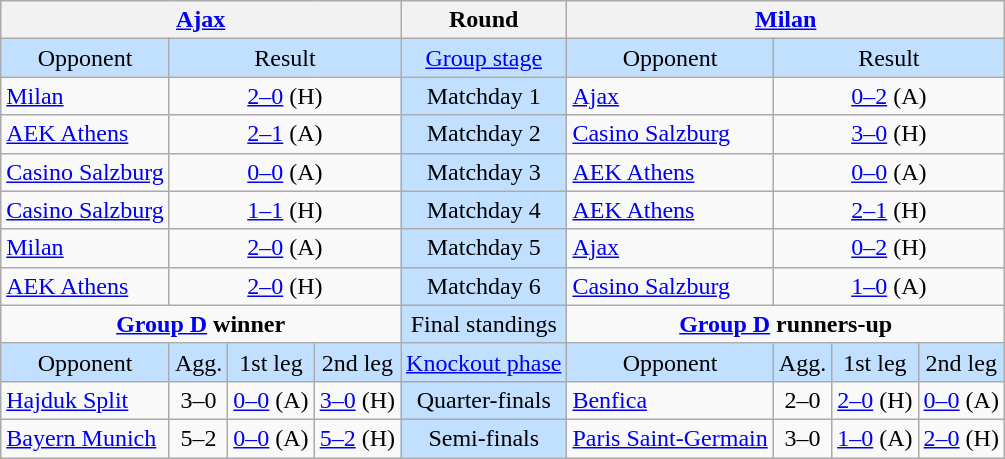<table class="wikitable" style="text-align:center">
<tr>
<th colspan=4> <a href='#'>Ajax</a></th>
<th>Round</th>
<th colspan=4> <a href='#'>Milan</a></th>
</tr>
<tr style="background:#c1e0ff">
<td>Opponent</td>
<td colspan=3>Result</td>
<td><a href='#'>Group stage</a></td>
<td>Opponent</td>
<td colspan=3>Result</td>
</tr>
<tr>
<td align=left> <a href='#'>Milan</a></td>
<td colspan=3><a href='#'>2–0</a> (H)</td>
<td style="background:#c1e0ff">Matchday 1</td>
<td align=left> <a href='#'>Ajax</a></td>
<td colspan=3><a href='#'>0–2</a> (A)</td>
</tr>
<tr>
<td align=left> <a href='#'>AEK Athens</a></td>
<td colspan=3><a href='#'>2–1</a> (A)</td>
<td style="background:#c1e0ff">Matchday 2</td>
<td align=left> <a href='#'>Casino Salzburg</a></td>
<td colspan=3><a href='#'>3–0</a> (H)</td>
</tr>
<tr>
<td align=left> <a href='#'>Casino Salzburg</a></td>
<td colspan=3><a href='#'>0–0</a> (A)</td>
<td style="background:#c1e0ff">Matchday 3</td>
<td align=left> <a href='#'>AEK Athens</a></td>
<td colspan=3><a href='#'>0–0</a> (A)</td>
</tr>
<tr>
<td align=left> <a href='#'>Casino Salzburg</a></td>
<td colspan=3><a href='#'>1–1</a> (H)</td>
<td style="background:#c1e0ff">Matchday 4</td>
<td align=left> <a href='#'>AEK Athens</a></td>
<td colspan=3><a href='#'>2–1</a> (H)</td>
</tr>
<tr>
<td align=left> <a href='#'>Milan</a></td>
<td colspan=3><a href='#'>2–0</a> (A)</td>
<td style="background:#c1e0ff">Matchday 5</td>
<td align=left> <a href='#'>Ajax</a></td>
<td colspan=3><a href='#'>0–2</a> (H)</td>
</tr>
<tr>
<td align=left> <a href='#'>AEK Athens</a></td>
<td colspan=3><a href='#'>2–0</a> (H)</td>
<td style="background:#c1e0ff">Matchday 6</td>
<td align=left> <a href='#'>Casino Salzburg</a></td>
<td colspan=3><a href='#'>1–0</a> (A)</td>
</tr>
<tr>
<td colspan="4" style="text-align:center;vertical-align:top"><strong><a href='#'>Group D</a> winner</strong><br></td>
<td style="background:#c1e0ff">Final standings</td>
<td colspan="4" style="text-align:center;vertical-align:top"><strong><a href='#'>Group D</a> runners-up</strong><br></td>
</tr>
<tr style="background:#c1e0ff">
<td>Opponent</td>
<td>Agg.</td>
<td>1st leg</td>
<td>2nd leg</td>
<td><a href='#'>Knockout phase</a></td>
<td>Opponent</td>
<td>Agg.</td>
<td>1st leg</td>
<td>2nd leg</td>
</tr>
<tr>
<td align=left> <a href='#'>Hajduk Split</a></td>
<td>3–0</td>
<td><a href='#'>0–0</a> (A)</td>
<td><a href='#'>3–0</a> (H)</td>
<td style="background:#c1e0ff">Quarter-finals</td>
<td align=left> <a href='#'>Benfica</a></td>
<td>2–0</td>
<td><a href='#'>2–0</a> (H)</td>
<td><a href='#'>0–0</a> (A)</td>
</tr>
<tr>
<td align=left> <a href='#'>Bayern Munich</a></td>
<td>5–2</td>
<td><a href='#'>0–0</a> (A)</td>
<td><a href='#'>5–2</a> (H)</td>
<td style="background:#c1e0ff">Semi-finals</td>
<td align=left> <a href='#'>Paris Saint-Germain</a></td>
<td>3–0</td>
<td><a href='#'>1–0</a> (A)</td>
<td><a href='#'>2–0</a> (H)</td>
</tr>
</table>
